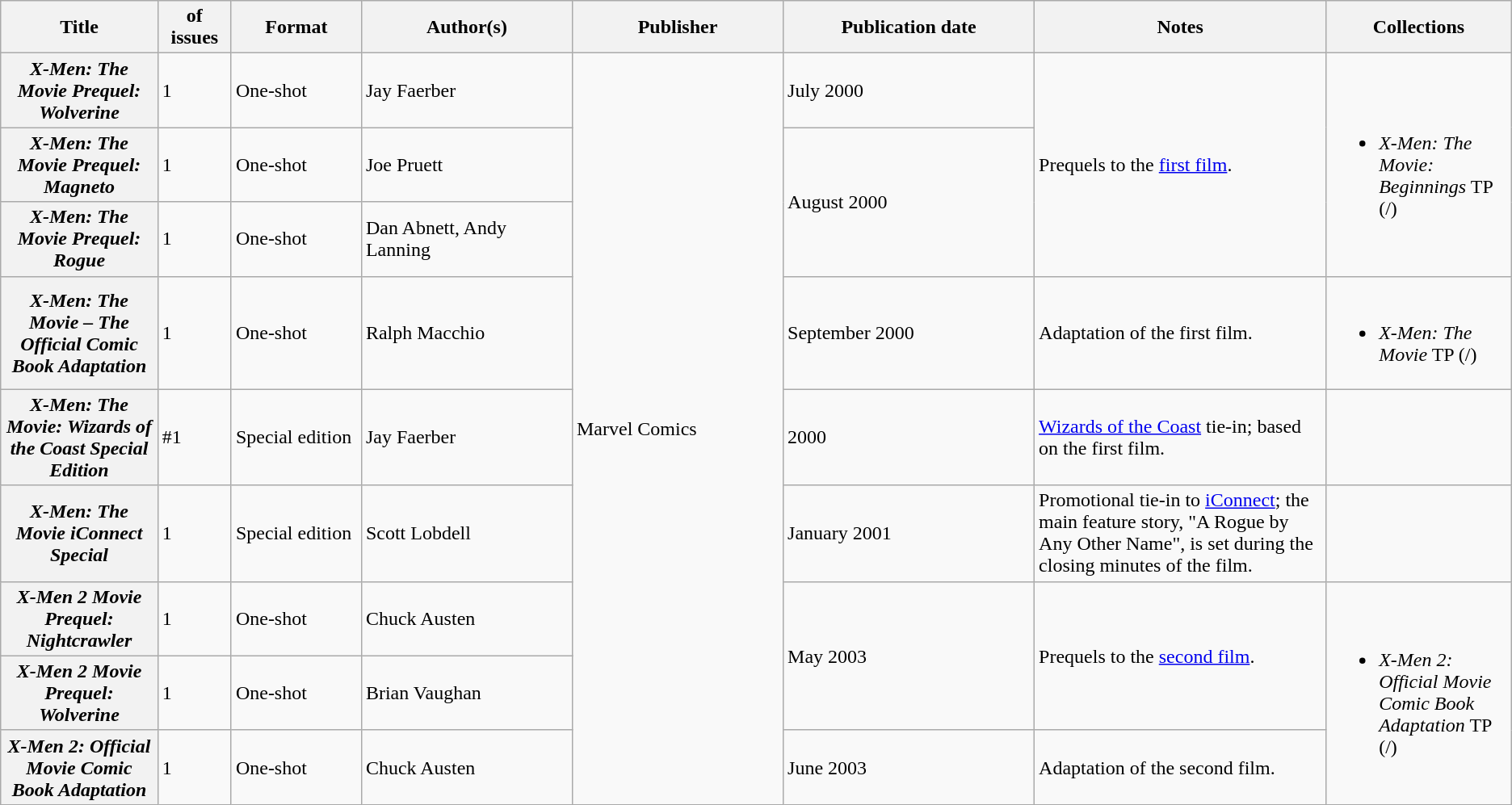<table class="wikitable">
<tr>
<th>Title</th>
<th style="width:40pt"> of issues</th>
<th style="width:75pt">Format</th>
<th style="width:125pt">Author(s)</th>
<th style="width:125pt">Publisher</th>
<th style="width:150pt">Publication date</th>
<th style="width:175pt">Notes</th>
<th>Collections</th>
</tr>
<tr>
<th><em>X-Men: The Movie Prequel: Wolverine</em></th>
<td>1</td>
<td>One-shot</td>
<td>Jay Faerber</td>
<td rowspan="9">Marvel Comics</td>
<td>July 2000</td>
<td rowspan="3">Prequels to the <a href='#'>first film</a>.</td>
<td rowspan="3"><br><ul><li><em>X-Men: The Movie: Beginnings</em> TP (/)</li></ul></td>
</tr>
<tr>
<th><em>X-Men: The Movie Prequel: Magneto</em></th>
<td>1</td>
<td>One-shot</td>
<td>Joe Pruett</td>
<td rowspan="2">August 2000</td>
</tr>
<tr>
<th><em>X-Men: The Movie Prequel: Rogue</em></th>
<td>1</td>
<td>One-shot</td>
<td>Dan Abnett, Andy Lanning</td>
</tr>
<tr>
<th><em>X-Men: The Movie – The Official Comic Book Adaptation</em></th>
<td>1</td>
<td>One-shot</td>
<td>Ralph Macchio</td>
<td>September 2000</td>
<td>Adaptation of the first film.</td>
<td><br><ul><li><em>X-Men: The Movie</em> TP (/)</li></ul></td>
</tr>
<tr>
<th><em>X-Men: The Movie: Wizards of the Coast Special Edition</em></th>
<td>#1</td>
<td>Special edition</td>
<td>Jay Faerber</td>
<td>2000</td>
<td><a href='#'>Wizards of the Coast</a> tie-in; based on the first film.</td>
<td></td>
</tr>
<tr>
<th><em>X-Men: The Movie iConnect Special</em></th>
<td>1</td>
<td>Special edition</td>
<td>Scott Lobdell</td>
<td>January 2001</td>
<td>Promotional tie-in to <a href='#'>iConnect</a>; the main feature story, "A Rogue by Any Other Name", is set during the closing minutes of the film.</td>
<td></td>
</tr>
<tr>
<th><em>X-Men 2 Movie Prequel: Nightcrawler</em></th>
<td>1</td>
<td>One-shot</td>
<td>Chuck Austen</td>
<td rowspan="2">May 2003</td>
<td rowspan="2">Prequels to the <a href='#'>second film</a>.</td>
<td rowspan="3"><br><ul><li><em>X-Men 2: Official Movie Comic Book Adaptation</em> TP (/)</li></ul></td>
</tr>
<tr>
<th><em>X-Men 2 Movie Prequel: Wolverine</em></th>
<td>1</td>
<td>One-shot</td>
<td>Brian Vaughan</td>
</tr>
<tr>
<th><em>X-Men 2: Official Movie Comic Book Adaptation</em></th>
<td>1</td>
<td>One-shot</td>
<td>Chuck Austen</td>
<td>June 2003</td>
<td>Adaptation of the second film.</td>
</tr>
</table>
